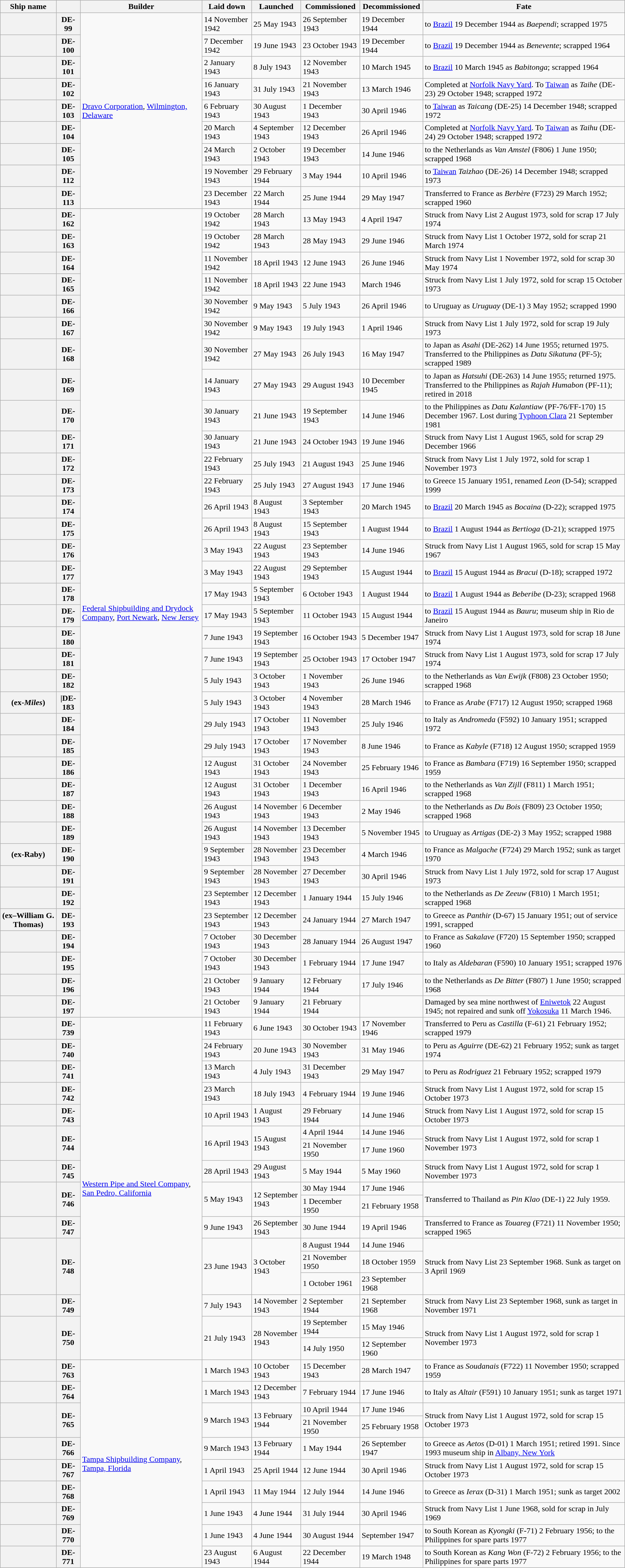<table class="sortable wikitable plainrowheaders">
<tr>
<th scope="col">Ship name</th>
<th scope="col"></th>
<th scope="col">Builder</th>
<th scope="col">Laid down</th>
<th scope="col">Launched</th>
<th scope="col">Commissioned</th>
<th scope="col">Decommissioned</th>
<th scope="col">Fate</th>
</tr>
<tr>
<th scope="row"></th>
<th scope="row">DE-99</th>
<td rowspan=9><a href='#'>Dravo Corporation</a>, <a href='#'>Wilmington, Delaware</a></td>
<td>14 November 1942</td>
<td>25 May 1943</td>
<td>26 September 1943</td>
<td>19 December 1944</td>
<td>to <a href='#'>Brazil</a> 19 December 1944 as <em>Baependi</em>; scrapped 1975</td>
</tr>
<tr>
<th scope="row"></th>
<th scope="row">DE-100</th>
<td>7 December 1942</td>
<td>19 June 1943</td>
<td>23 October 1943</td>
<td>19 December 1944</td>
<td>to <a href='#'>Brazil</a> 19 December 1944 as <em>Benevente</em>; scrapped 1964</td>
</tr>
<tr>
<th scope="row"></th>
<th scope="row">DE-101</th>
<td>2 January 1943</td>
<td>8 July 1943</td>
<td>12 November 1943</td>
<td>10 March 1945</td>
<td>to <a href='#'>Brazil</a> 10 March 1945 as <em>Babitonga</em>; scrapped 1964</td>
</tr>
<tr>
<th scope="row"></th>
<th scope="row">DE-102</th>
<td>16 January 1943</td>
<td>31 July 1943</td>
<td>21 November 1943</td>
<td>13 March 1946</td>
<td>Completed at <a href='#'>Norfolk Navy Yard</a>.  To <a href='#'>Taiwan</a> as <em>Taihe</em> (DE-23) 29 October 1948; scrapped 1972</td>
</tr>
<tr>
<th scope="row"></th>
<th scope="row">DE-103</th>
<td>6 February 1943</td>
<td>30 August 1943</td>
<td>1 December 1943</td>
<td>30 April 1946</td>
<td>to <a href='#'>Taiwan</a> as <em>Taicang</em> (DE-25) 14 December 1948; scrapped 1972</td>
</tr>
<tr>
<th scope="row"></th>
<th scope="row">DE-104</th>
<td>20 March 1943</td>
<td>4 September 1943</td>
<td>12 December 1943</td>
<td>26 April 1946</td>
<td>Completed at <a href='#'>Norfolk Navy Yard</a>. To <a href='#'>Taiwan</a> as <em>Taihu</em> (DE-24) 29 October 1948; scrapped 1972</td>
</tr>
<tr>
<th scope="row"></th>
<th scope="row">DE-105</th>
<td>24 March 1943</td>
<td>2 October 1943</td>
<td>19 December 1943</td>
<td>14 June 1946</td>
<td>to the Netherlands as <em>Van Amstel</em> (F806) 1 June 1950; scrapped 1968</td>
</tr>
<tr>
<th scope="row"></th>
<th scope="row">DE-112</th>
<td>19 November 1943</td>
<td>29 February 1944</td>
<td>3 May 1944</td>
<td>10 April 1946</td>
<td>to <a href='#'>Taiwan</a> <em>Taizhao</em> (DE-26) 14 December 1948; scrapped 1973</td>
</tr>
<tr>
<th scope="row"></th>
<th scope="row">DE-113</th>
<td>23 December 1943</td>
<td>22 March 1944</td>
<td>25 June 1944</td>
<td>29 May 1947</td>
<td>Transferred to France as <em>Berbère</em> (F723) 29 March 1952; scrapped 1960</td>
</tr>
<tr>
<th scope="row"></th>
<th scope="row">DE-162</th>
<td rowspan=36><a href='#'>Federal Shipbuilding and Drydock Company</a>, <a href='#'>Port Newark</a>, <a href='#'>New Jersey</a></td>
<td>19 October 1942</td>
<td>28 March 1943</td>
<td>13 May 1943</td>
<td>4 April 1947</td>
<td>Struck from Navy List 2 August 1973, sold for scrap 17 July 1974</td>
</tr>
<tr>
<th scope="row"></th>
<th scope="row">DE-163</th>
<td>19 October 1942</td>
<td>28 March 1943</td>
<td>28 May 1943</td>
<td>29 June 1946</td>
<td>Struck from Navy List 1 October 1972, sold for scrap 21 March 1974</td>
</tr>
<tr>
<th scope="row"></th>
<th scope="row">DE-164</th>
<td>11 November 1942</td>
<td>18 April 1943</td>
<td>12 June 1943</td>
<td>26 June 1946</td>
<td>Struck from Navy List 1 November 1972, sold for scrap 30 May 1974</td>
</tr>
<tr>
<th scope="row"></th>
<th scope="row">DE-165</th>
<td>11 November 1942</td>
<td>18 April 1943</td>
<td>22 June 1943</td>
<td>March 1946</td>
<td>Struck from Navy List 1 July 1972, sold for scrap 15 October 1973</td>
</tr>
<tr>
<th scope="row"></th>
<th scope="row">DE-166</th>
<td>30 November 1942</td>
<td>9 May 1943</td>
<td>5 July 1943</td>
<td>26 April 1946</td>
<td>to Uruguay as <em>Uruguay</em> (DE-1) 3 May 1952; scrapped 1990</td>
</tr>
<tr>
<th scope="row"></th>
<th scope="row">DE-167</th>
<td>30 November 1942</td>
<td>9 May 1943</td>
<td>19 July 1943</td>
<td>1 April 1946</td>
<td>Struck from Navy List 1 July 1972, sold for scrap 19 July 1973</td>
</tr>
<tr>
<th scope="row"></th>
<th scope="row">DE-168</th>
<td>30 November 1942</td>
<td>27 May 1943</td>
<td>26 July 1943</td>
<td>16 May 1947</td>
<td>to Japan as <em>Asahi</em> (DE-262) 14 June 1955; returned 1975. Transferred to the Philippines as <em>Datu Sikatuna</em> (PF-5); scrapped 1989</td>
</tr>
<tr>
<th scope="row"></th>
<th scope="row">DE-169</th>
<td>14 January 1943</td>
<td>27 May 1943</td>
<td>29 August 1943</td>
<td>10 December 1945</td>
<td>to Japan as <em>Hatsuhi</em> (DE-263) 14 June 1955; returned 1975. Transferred to the Philippines as <em>Rajah Humabon</em> (PF-11); retired in 2018</td>
</tr>
<tr>
<th scope="row"></th>
<th scope="row">DE-170</th>
<td>30 January 1943</td>
<td>21 June 1943</td>
<td>19 September 1943</td>
<td>14 June 1946</td>
<td>to the Philippines as <em>Datu Kalantiaw</em> (PF-76/FF-170) 15 December 1967. Lost during <a href='#'>Typhoon Clara</a> 21 September 1981</td>
</tr>
<tr>
<th scope="row"></th>
<th scope="row">DE-171</th>
<td>30 January 1943</td>
<td>21 June 1943</td>
<td>24 October 1943</td>
<td>19 June 1946</td>
<td>Struck from Navy List 1 August 1965, sold for scrap 29 December 1966</td>
</tr>
<tr>
<th scope="row"></th>
<th scope="row">DE-172</th>
<td>22 February 1943</td>
<td>25 July 1943</td>
<td>21 August 1943</td>
<td>25 June 1946</td>
<td>Struck from Navy List 1 July 1972, sold for scrap 1 November 1973</td>
</tr>
<tr>
<th scope="row"></th>
<th scope="row">DE-173</th>
<td>22 February 1943</td>
<td>25 July 1943</td>
<td>27 August 1943</td>
<td>17 June 1946</td>
<td>to Greece 15 January 1951, renamed <em>Leon</em> (D-54); scrapped 1999</td>
</tr>
<tr>
<th scope="row"></th>
<th scope="row">DE-174</th>
<td>26 April 1943</td>
<td>8 August 1943</td>
<td>3 September 1943</td>
<td>20 March 1945</td>
<td>to <a href='#'>Brazil</a> 20 March 1945 as <em>Bocaina</em> (D-22); scrapped 1975</td>
</tr>
<tr>
<th scope="row"></th>
<th scope="row">DE-175</th>
<td>26 April 1943</td>
<td>8 August 1943</td>
<td>15 September 1943</td>
<td>1 August 1944</td>
<td>to <a href='#'>Brazil</a> 1 August 1944 as <em>Bertioga</em> (D-21); scrapped 1975</td>
</tr>
<tr>
<th scope="row"></th>
<th scope="row">DE-176</th>
<td>3 May 1943</td>
<td>22 August 1943</td>
<td>23 September 1943</td>
<td>14 June 1946</td>
<td>Struck from Navy List 1 August 1965, sold for scrap 15 May 1967</td>
</tr>
<tr>
<th scope="row"></th>
<th scope="row">DE-177</th>
<td>3 May 1943</td>
<td>22 August 1943</td>
<td>29 September 1943</td>
<td>15 August 1944</td>
<td>to <a href='#'>Brazil</a> 15 August 1944 as <em>Bracui</em> (D-18); scrapped 1972</td>
</tr>
<tr>
<th scope="row"></th>
<th scope="row">DE-178</th>
<td>17 May 1943</td>
<td>5 September 1943</td>
<td>6 October 1943</td>
<td>1 August 1944</td>
<td>to <a href='#'>Brazil</a> 1 August 1944 as <em>Beberibe</em> (D-23); scrapped 1968</td>
</tr>
<tr>
<th scope="row"></th>
<th scope="row">DE-179</th>
<td>17 May 1943</td>
<td>5 September 1943</td>
<td>11 October 1943</td>
<td>15 August 1944</td>
<td>to <a href='#'>Brazil</a> 15 August 1944 as <em>Bauru</em>; museum ship in Rio de Janeiro</td>
</tr>
<tr>
<th scope="row"></th>
<th scope="row">DE-180</th>
<td>7 June 1943</td>
<td>19 September 1943</td>
<td>16 October 1943</td>
<td>5 December 1947</td>
<td>Struck from Navy List 1 August 1973, sold for scrap 18 June 1974</td>
</tr>
<tr>
<th scope="row"></th>
<th scope="row">DE-181</th>
<td>7 June 1943</td>
<td>19 September 1943</td>
<td>25 October 1943</td>
<td>17 October 1947</td>
<td>Struck from Navy List 1 August 1973, sold for scrap 17 July 1974</td>
</tr>
<tr>
<th scope="row"></th>
<th scope="row">DE-182</th>
<td>5 July 1943</td>
<td>3 October 1943</td>
<td>1 November 1943</td>
<td>26 June 1946</td>
<td>to the Netherlands as <em>Van Ewijk</em> (F808) 23 October 1950; scrapped 1968</td>
</tr>
<tr>
<th scope="row"> (ex-<em>Miles</em>)</th>
<th scope="row">|DE-183</th>
<td>5 July 1943</td>
<td>3 October 1943</td>
<td>4 November 1943</td>
<td>28 March 1946</td>
<td>to France as <em>Arabe</em> (F717) 12 August 1950; scrapped 1968</td>
</tr>
<tr>
<th scope="row"></th>
<th scope="row">DE-184</th>
<td>29 July 1943</td>
<td>17 October 1943</td>
<td>11 November 1943</td>
<td>25 July 1946</td>
<td>to Italy as <em>Andromeda</em> (F592) 10 January 1951; scrapped 1972</td>
</tr>
<tr>
<th scope="row"></th>
<th scope="row">DE-185</th>
<td>29 July 1943</td>
<td>17 October 1943</td>
<td>17 November 1943</td>
<td>8 June 1946</td>
<td>to France as <em>Kabyle</em> (F718) 12 August 1950; scrapped 1959</td>
</tr>
<tr>
<th scope="row"></th>
<th scope="row">DE-186</th>
<td>12 August 1943</td>
<td>31 October 1943</td>
<td>24 November 1943</td>
<td>25 February 1946</td>
<td>to France as <em>Bambara</em> (F719) 16 September 1950; scrapped 1959</td>
</tr>
<tr>
<th scope="row"></th>
<th scope="row">DE-187</th>
<td>12 August 1943</td>
<td>31 October 1943</td>
<td>1 December 1943</td>
<td>16 April 1946</td>
<td>to the Netherlands as <em>Van Zijll</em> (F811) 1 March 1951; scrapped 1968</td>
</tr>
<tr>
<th scope="row"></th>
<th scope="row">DE-188</th>
<td>26 August 1943</td>
<td>14 November 1943</td>
<td>6 December 1943</td>
<td>2 May 1946</td>
<td>to the Netherlands as <em>Du Bois</em> (F809) 23 October 1950; scrapped 1968</td>
</tr>
<tr>
<th scope="row"></th>
<th scope="row">DE-189</th>
<td>26 August 1943</td>
<td>14 November 1943</td>
<td>13 December 1943</td>
<td>5 November 1945</td>
<td>to Uruguay as <em>Artigas</em> (DE-2) 3 May 1952; scrapped 1988</td>
</tr>
<tr>
<th scope="row"> (ex-Raby)</th>
<th scope="row">DE-190</th>
<td>9 September 1943</td>
<td>28 November 1943</td>
<td>23 December 1943</td>
<td>4 March 1946</td>
<td>to France as <em>Malgache</em> (F724) 29 March 1952; sunk as target 1970</td>
</tr>
<tr>
<th scope="row"></th>
<th scope="row">DE-191</th>
<td>9 September 1943</td>
<td>28 November 1943</td>
<td>27 December 1943</td>
<td>30 April 1946</td>
<td>Struck from Navy List 1 July 1972, sold for scrap 17 August 1973</td>
</tr>
<tr>
<th scope="row"></th>
<th scope="row">DE-192</th>
<td>23 September 1943</td>
<td>12 December 1943</td>
<td>1 January 1944</td>
<td>15 July 1946</td>
<td>to the Netherlands as <em>De Zeeuw</em> (F810) 1 March 1951; scrapped 1968</td>
</tr>
<tr>
<th scope="row"> (ex–William G. Thomas)</th>
<th scope="row">DE-193</th>
<td>23 September 1943</td>
<td>12 December 1943</td>
<td>24 January 1944</td>
<td>27 March 1947</td>
<td>to Greece as <em>Panthir</em> (D-67) 15 January 1951; out of service 1991, scrapped</td>
</tr>
<tr>
<th scope="row"></th>
<th scope="row">DE-194</th>
<td>7 October 1943</td>
<td>30 December 1943</td>
<td>28 January 1944</td>
<td>26 August 1947</td>
<td>to France as <em>Sakalave</em> (F720) 15 September 1950; scrapped 1960</td>
</tr>
<tr>
<th scope="row"></th>
<th scope="row">DE-195</th>
<td>7 October 1943</td>
<td>30 December 1943</td>
<td>1 February 1944</td>
<td>17 June 1947</td>
<td>to Italy as <em>Aldebaran</em> (F590) 10 January 1951; scrapped 1976</td>
</tr>
<tr>
<th scope="row"></th>
<th scope="row">DE-196</th>
<td>21 October 1943</td>
<td>9 January 1944</td>
<td>12 February 1944</td>
<td>17 July 1946</td>
<td>to the Netherlands as <em>De Bitter</em> (F807) 1 June 1950; scrapped 1968</td>
</tr>
<tr>
<th scope="row"></th>
<th scope="row">DE-197</th>
<td>21 October 1943</td>
<td>9 January 1944</td>
<td>21 February 1944</td>
<td></td>
<td>Damaged by sea mine northwest of <a href='#'>Eniwetok</a> 22 August 1945; not repaired and sunk off <a href='#'>Yokosuka</a> 11 March 1946.</td>
</tr>
<tr>
<th scope="row"></th>
<th scope="row">DE-739</th>
<td rowspan=17><a href='#'>Western Pipe and Steel Company</a>, <a href='#'>San Pedro, California</a></td>
<td>11 February 1943</td>
<td>6 June 1943</td>
<td>30 October 1943</td>
<td>17 November 1946</td>
<td>Transferred to Peru as <em>Castilla</em> (F-61) 21 February 1952; scrapped 1979</td>
</tr>
<tr>
<th scope="row"></th>
<th scope="row">DE-740</th>
<td>24 February 1943</td>
<td>20 June 1943</td>
<td>30 November 1943</td>
<td>31 May 1946</td>
<td>to Peru as <em>Aguirre</em> (DE-62) 21 February 1952; sunk as target 1974</td>
</tr>
<tr>
<th scope="row"></th>
<th scope="row">DE-741</th>
<td>13 March 1943</td>
<td>4 July 1943</td>
<td>31 December 1943</td>
<td>29 May 1947</td>
<td>to Peru as <em>Rodriguez</em> 21 February 1952; scrapped 1979</td>
</tr>
<tr>
<th scope="row"></th>
<th scope="row">DE-742</th>
<td>23 March 1943</td>
<td>18 July 1943</td>
<td>4 February 1944</td>
<td>19 June 1946</td>
<td>Struck from Navy List 1 August 1972, sold for scrap 15 October 1973</td>
</tr>
<tr>
<th scope="row"></th>
<th scope="row">DE-743</th>
<td>10 April 1943</td>
<td>1 August 1943</td>
<td>29 February 1944</td>
<td>14 June 1946</td>
<td>Struck from Navy List 1 August 1972, sold for scrap 15 October 1973</td>
</tr>
<tr>
<th scope="row" rowspan=2></th>
<th scope="row" rowspan=2>DE-744</th>
<td rowspan=2>16 April 1943</td>
<td rowspan=2>15 August 1943</td>
<td>4 April 1944</td>
<td>14 June 1946</td>
<td rowspan=2>Struck from Navy List 1 August 1972, sold for scrap 1 November 1973</td>
</tr>
<tr>
<td>21 November 1950</td>
<td>17 June 1960</td>
</tr>
<tr>
<th scope="row"></th>
<th scope="row">DE-745</th>
<td>28 April 1943</td>
<td>29 August 1943</td>
<td>5 May 1944</td>
<td>5 May 1960</td>
<td>Struck from Navy List 1 August 1972, sold for scrap 1 November 1973</td>
</tr>
<tr>
<th scope="row" rowspan=2></th>
<th scope="row" rowspan=2>DE-746</th>
<td rowspan=2>5 May 1943</td>
<td rowspan=2>12 September 1943</td>
<td>30 May 1944</td>
<td>17 June 1946</td>
<td rowspan=2>Transferred to Thailand as <em>Pin Klao</em> (DE-1) 22 July 1959.</td>
</tr>
<tr>
<td>1 December 1950</td>
<td>21 February 1958</td>
</tr>
<tr>
<th scope="row"></th>
<th scope="row">DE-747</th>
<td>9 June 1943</td>
<td>26 September 1943</td>
<td>30 June 1944</td>
<td>19 April 1946</td>
<td>Transferred to France as <em>Touareg</em> (F721) 11 November 1950; scrapped 1965</td>
</tr>
<tr>
<th scope="row" rowspan=3></th>
<th scope="row" rowspan=3>DE-748</th>
<td rowspan=3>23 June 1943</td>
<td rowspan=3>3 October 1943</td>
<td>8 August 1944</td>
<td>14 June 1946</td>
<td rowspan=3>Struck from Navy List 23 September 1968. Sunk as target on 3 April 1969</td>
</tr>
<tr>
<td>21 November 1950</td>
<td>18 October 1959</td>
</tr>
<tr>
<td>1 October 1961</td>
<td>23 September 1968</td>
</tr>
<tr>
<th scope="row"></th>
<th scope="row">DE-749</th>
<td>7 July 1943</td>
<td>14 November 1943</td>
<td>2 September 1944</td>
<td>21 September 1968</td>
<td>Struck from Navy List 23 September 1968, sunk as target in November 1971</td>
</tr>
<tr>
<th scope="row" rowspan=2></th>
<th scope="row" rowspan=2>DE-750</th>
<td rowspan=2>21 July 1943</td>
<td rowspan=2>28 November 1943</td>
<td>19 September 1944</td>
<td>15 May 1946</td>
<td rowspan=2>Struck from Navy List 1 August 1972, sold for scrap 1 November 1973</td>
</tr>
<tr>
<td>14 July 1950</td>
<td>12 September 1960</td>
</tr>
<tr>
<th scope="row"></th>
<th scope="row">DE-763</th>
<td rowspan=10><a href='#'>Tampa Shipbuilding Company</a>, <a href='#'>Tampa, Florida</a></td>
<td>1 March 1943</td>
<td>10 October 1943</td>
<td>15 December 1943</td>
<td>28 March 1947</td>
<td>to France as <em>Soudanais</em> (F722) 11 November 1950; scrapped 1959</td>
</tr>
<tr>
<th scope="row"></th>
<th scope="row">DE-764</th>
<td>1 March 1943</td>
<td>12 December 1943</td>
<td>7 February 1944</td>
<td>17 June 1946</td>
<td>to Italy as <em>Altair</em> (F591) 10 January 1951; sunk as target 1971</td>
</tr>
<tr>
<th scope="row" rowspan=2></th>
<th scope="row" rowspan=2>DE-765</th>
<td rowspan=2>9 March 1943</td>
<td rowspan=2>13 February 1944</td>
<td>10 April 1944</td>
<td>17 June 1946</td>
<td rowspan=2>Struck from Navy List 1 August 1972, sold for scrap 15 October 1973</td>
</tr>
<tr>
<td>21 November 1950</td>
<td>25 February 1958</td>
</tr>
<tr>
<th scope="row"></th>
<th scope="row">DE-766</th>
<td>9 March 1943</td>
<td>13 February 1944</td>
<td>1 May 1944</td>
<td>26 September 1947</td>
<td>to Greece as <em>Aetos</em> (D-01) 1 March 1951; retired 1991. Since 1993 museum ship in <a href='#'>Albany, New York</a></td>
</tr>
<tr>
<th scope="row"></th>
<th scope="row">DE-767</th>
<td>1 April 1943</td>
<td>25 April 1944</td>
<td>12 June 1944</td>
<td>30 April 1946</td>
<td>Struck from Navy List 1 August 1972, sold for scrap 15 October 1973</td>
</tr>
<tr>
<th scope="row"></th>
<th scope="row">DE-768</th>
<td>1 April 1943</td>
<td>11 May 1944</td>
<td>12 July 1944</td>
<td>14 June 1946</td>
<td>to Greece as <em>Ierax</em> (D-31) 1 March 1951; sunk as target 2002</td>
</tr>
<tr>
<th scope="row"></th>
<th scope="row">DE-769</th>
<td>1 June 1943</td>
<td>4 June 1944</td>
<td>31 July 1944</td>
<td>30 April 1946</td>
<td>Struck from Navy List 1 June 1968, sold for scrap in July 1969</td>
</tr>
<tr>
<th scope="row"></th>
<th scope="row">DE-770</th>
<td>1 June 1943</td>
<td>4 June 1944</td>
<td>30 August 1944</td>
<td>September 1947</td>
<td>to South Korean as <em>Kyongki</em> (F-71) 2 February 1956; to the Philippines for spare parts 1977</td>
</tr>
<tr>
<th scope="row"></th>
<th scope="row">DE-771</th>
<td>23 August 1943</td>
<td>6 August 1944</td>
<td>22 December 1944</td>
<td>19 March 1948</td>
<td>to South Korean as <em>Kang Won</em> (F-72) 2 February 1956; to the Philippines for spare parts 1977</td>
</tr>
</table>
